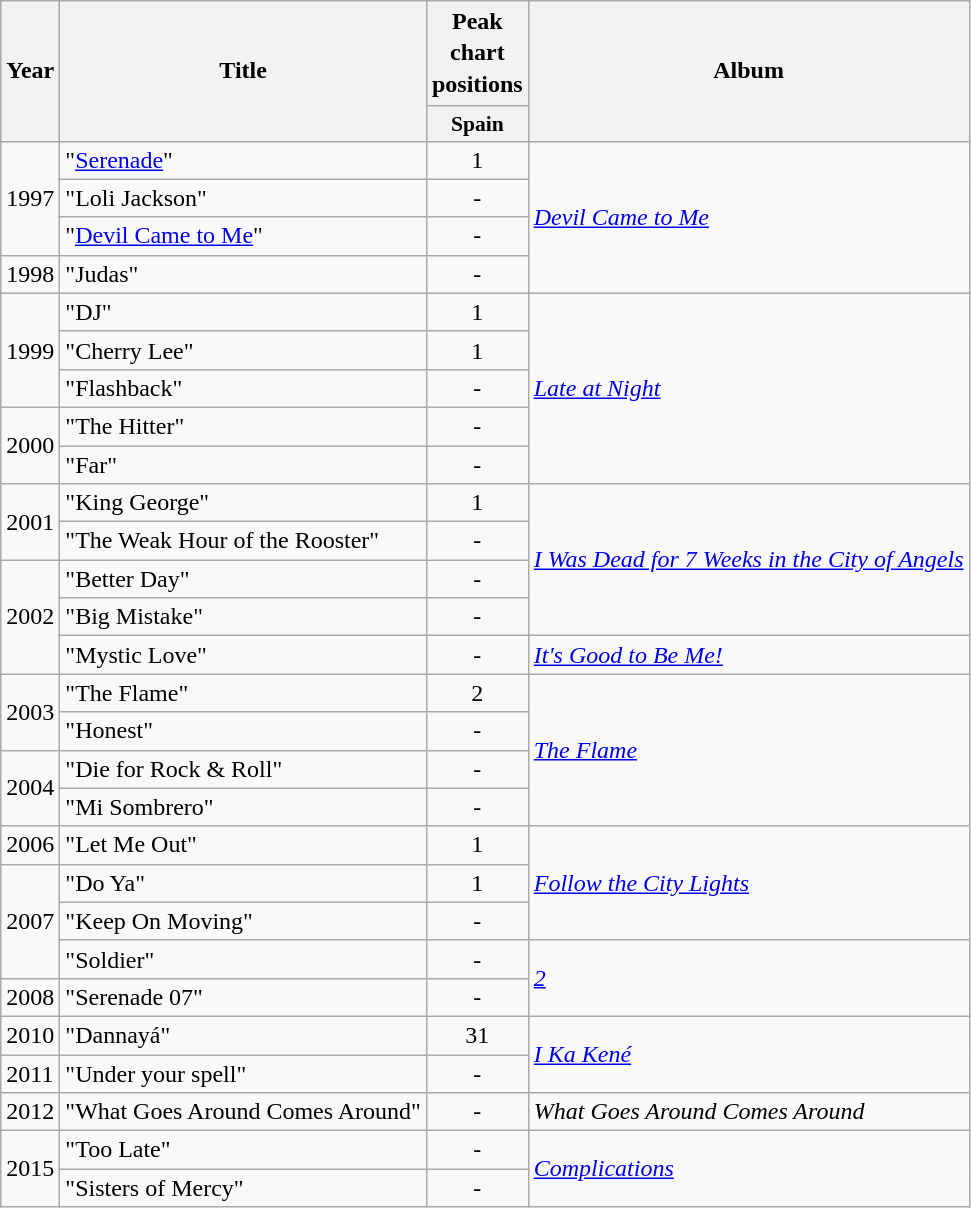<table class="wikitable">
<tr style="line-height:1.3">
<th scope="col" rowspan="2">Year</th>
<th scope="col" rowspan="2">Title</th>
<th scope="col" colspan="1">Peak chart positions</th>
<th scope="col" rowspan="2">Album</th>
</tr>
<tr>
<th scope="col" style="width:3em; font-size:90%;">Spain</th>
</tr>
<tr>
<td rowspan="3">1997</td>
<td>"<a href='#'>Serenade</a>"</td>
<td align="center">1</td>
<td rowspan="4"><em><a href='#'>Devil Came to Me</a></em></td>
</tr>
<tr>
<td>"Loli Jackson"</td>
<td align="center">-</td>
</tr>
<tr>
<td>"<a href='#'>Devil Came to Me</a>"</td>
<td align="center">-</td>
</tr>
<tr>
<td>1998</td>
<td>"Judas"</td>
<td align="center">-</td>
</tr>
<tr>
<td rowspan="3">1999</td>
<td>"DJ"</td>
<td align="center">1</td>
<td rowspan="5"><em><a href='#'>Late at Night</a></em></td>
</tr>
<tr>
<td>"Cherry Lee"</td>
<td align="center">1</td>
</tr>
<tr>
<td>"Flashback"</td>
<td align="center">-</td>
</tr>
<tr>
<td rowspan="2">2000</td>
<td>"The Hitter"</td>
<td align="center">-</td>
</tr>
<tr>
<td>"Far"</td>
<td align="center">-</td>
</tr>
<tr>
<td rowspan="2">2001</td>
<td>"King George"</td>
<td align="center">1</td>
<td rowspan="4"><em><a href='#'>I Was Dead for 7 Weeks in the City of Angels</a></em></td>
</tr>
<tr>
<td>"The Weak Hour of the Rooster"</td>
<td align="center">-</td>
</tr>
<tr>
<td rowspan="3">2002</td>
<td>"Better Day"</td>
<td align="center">-</td>
</tr>
<tr>
<td>"Big Mistake"</td>
<td align="center">-</td>
</tr>
<tr>
<td>"Mystic Love"</td>
<td align="center">-</td>
<td><em><a href='#'>It's Good to Be Me!</a></em></td>
</tr>
<tr>
<td rowspan="2">2003</td>
<td>"The Flame"</td>
<td align="center">2</td>
<td rowspan="4"><em><a href='#'>The Flame</a></em></td>
</tr>
<tr>
<td>"Honest"</td>
<td align="center">-</td>
</tr>
<tr>
<td rowspan="2">2004</td>
<td>"Die for Rock & Roll"</td>
<td align="center">-</td>
</tr>
<tr>
<td>"Mi Sombrero"</td>
<td align="center">-</td>
</tr>
<tr>
<td>2006</td>
<td>"Let Me Out"</td>
<td align="center">1</td>
<td rowspan="3"><em><a href='#'>Follow the City Lights</a></em></td>
</tr>
<tr>
<td rowspan="3">2007</td>
<td>"Do Ya"</td>
<td align="center">1</td>
</tr>
<tr>
<td>"Keep On Moving"</td>
<td align="center">-</td>
</tr>
<tr>
<td>"Soldier"</td>
<td align="center">-</td>
<td rowspan="2"><em><a href='#'>2</a></em></td>
</tr>
<tr>
<td>2008</td>
<td>"Serenade 07"</td>
<td align="center">-</td>
</tr>
<tr>
<td>2010</td>
<td>"Dannayá"</td>
<td align="center">31</td>
<td rowspan="2"><em><a href='#'>I Ka Kené</a></em></td>
</tr>
<tr>
<td>2011</td>
<td>"Under your spell"</td>
<td align="center">-</td>
</tr>
<tr>
<td>2012</td>
<td>"What Goes Around Comes Around"</td>
<td align="center">-</td>
<td><em>What Goes Around Comes Around</em></td>
</tr>
<tr>
<td rowspan="2">2015</td>
<td>"Too Late"</td>
<td align="center">-</td>
<td rowspan="2"><em><a href='#'>Complications</a></em></td>
</tr>
<tr>
<td>"Sisters of Mercy"</td>
<td align="center">-</td>
</tr>
</table>
